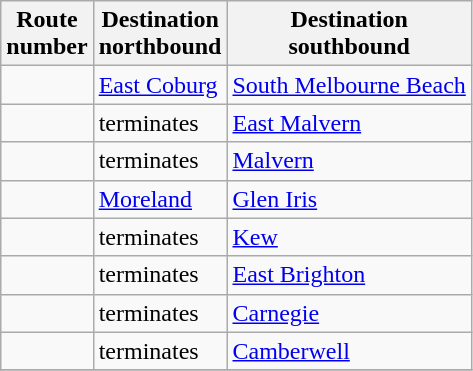<table class="wikitable sortable">
<tr>
<th>Route<br>number</th>
<th>Destination<br>northbound</th>
<th>Destination<br>southbound</th>
</tr>
<tr>
<td></td>
<td><a href='#'>East Coburg</a></td>
<td><a href='#'>South Melbourne Beach</a></td>
</tr>
<tr>
<td></td>
<td>terminates</td>
<td><a href='#'>East Malvern</a></td>
</tr>
<tr>
<td></td>
<td>terminates</td>
<td><a href='#'>Malvern</a></td>
</tr>
<tr>
<td></td>
<td><a href='#'>Moreland</a></td>
<td><a href='#'>Glen Iris</a></td>
</tr>
<tr>
<td></td>
<td>terminates</td>
<td><a href='#'>Kew</a></td>
</tr>
<tr>
<td></td>
<td>terminates</td>
<td><a href='#'>East Brighton</a></td>
</tr>
<tr>
<td></td>
<td>terminates</td>
<td><a href='#'>Carnegie</a></td>
</tr>
<tr>
<td></td>
<td>terminates</td>
<td><a href='#'>Camberwell</a></td>
</tr>
<tr>
</tr>
</table>
